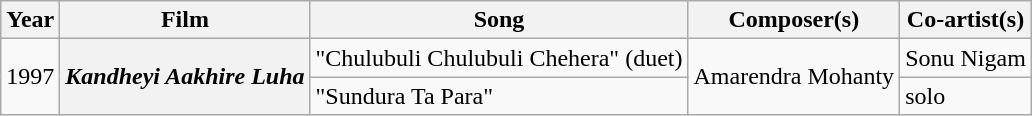<table class="wikitable">
<tr>
<th>Year</th>
<th>Film</th>
<th>Song</th>
<th>Composer(s)</th>
<th>Co-artist(s)</th>
</tr>
<tr>
<td rowspan="2">1997</td>
<th rowspan=2><em>Kandheyi Aakhire Luha</em></th>
<td>"Chulubuli Chulubuli Chehera" (duet)</td>
<td rowspan=2>Amarendra Mohanty</td>
<td>Sonu Nigam</td>
</tr>
<tr>
<td>"Sundura Ta Para"</td>
<td>solo</td>
</tr>
</table>
